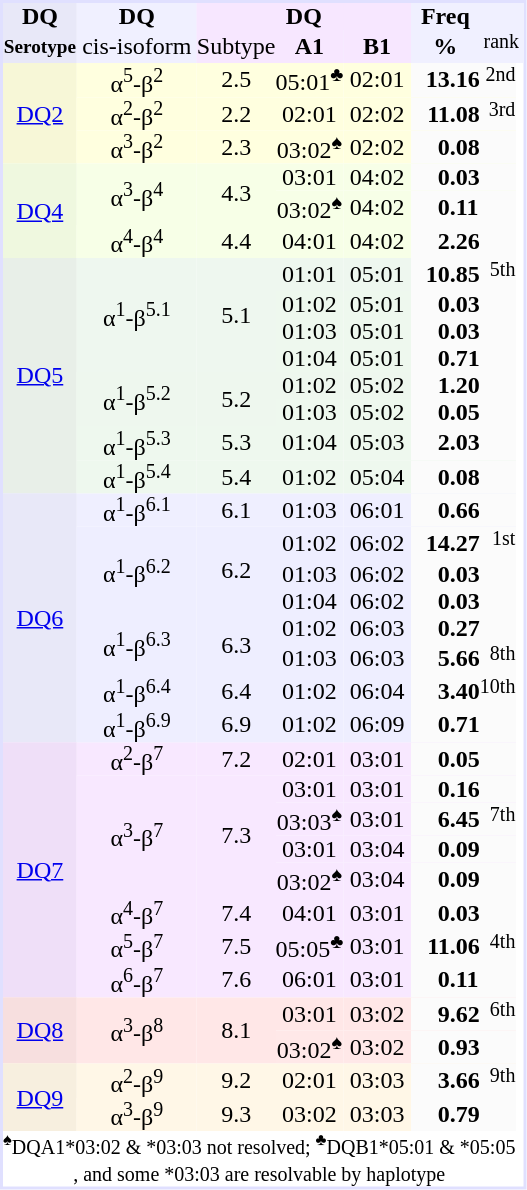<table border="0" cellspacing="0" cellpadding="0" align="left" style="text-align:center; background:#ffffff; margin-right: 2em; border:2px #e0e0ff solid;">
<tr style = "background:#f0f0ff">
<th style = "background:#e8e8f8"><span>DQ</span></th>
<th><span>DQ</span></th>
<th colspan = "3" style = "background:#f7e7ff"><span>DQ</span></th>
<th colspan = "2">Freq</th>
<td width = "15"></td>
<td width = "5"></td>
</tr>
<tr style = "background:#f0f0ff">
<th style = "background:#e8e8f8; font-size:80%">Serotype</th>
<td width = "80">cis-isoform</td>
<td width = "30" style = "background:#f7e7ff"><span>Subtype</span></td>
<th width = "45" style = "background:#f7e7ff"><span>A1</span></th>
<th width = "45" style = "background:#f7e7ff"><span>B1</span></th>
<td colspan = "2"><strong>%</strong></td>
<td colspan ="2"><sup>rank</sup></td>
</tr>
<tr style = "background:#ffffdf">
<td style = "background:#f7f7d7" rowspan = "3"><a href='#'>DQ2</a></td>
<td><span>α<sup>5</sup>-</span><span>β<sup>2</sup></span></td>
<td><span>2.5</span></td>
<td><span>05:01</span><sup>♣</sup></td>
<td><span>02:01</span></td>
<th style="background:#fbfbfb" align=right width = "30">13.</th>
<th style = "background:#fbfbfb" align = left width = "15">16</th>
<td style = "background:#fbfbfb" align = right><sup>2nd</sup></td>
</tr>
<tr style = "background:#ffffdf">
<td><span>α<sup>2</sup>-</span><span>β<sup>2</sup></span></td>
<td><span>2.2</span></td>
<td><span>02:01 </span></td>
<td><span>02:02</span></td>
<th style = "background:#fbfbfb" align = right>11.</th>
<th style = "background:#fbfbfb" align = left>08</th>
<td style = "background:#fbfbfb" align = right><sup>3rd</sup></td>
</tr>
<tr style = "background:#ffffdf">
<td><span>α<sup>3</sup>-</span><span>β<sup>2</sup></span></td>
<td><span>2.3</span></td>
<td><span>03:02</span><sup>♠</sup></td>
<td><span>02:02</span></td>
<th style = "background:#fbfbfb" align = right>0.</th>
<th style = "background:#fbfbfb" align = left>08</th>
<td style = "background:#fbfbfb" align = right></td>
</tr>
<tr style = "background:#f7ffe7">
<td style = "background:#eff8df" rowspan = 3><a href='#'>DQ4</a></td>
<td rowspan = 2><span>α<sup>3</sup>-</span><span>β<sup>4</sup></span></td>
<td rowspan = 2><span>4.3</span></td>
<td><span>03:01 </span></td>
<td><span>04:02</span></td>
<th style = "background:#fbfbfb" align = right>0.</th>
<th style = "background:#fbfbfb" align = left>03</th>
<td style = "background:#fbfbfb" align = right></td>
</tr>
<tr style = "background:#f7ffe7">
<td><span>03:02</span><sup>♠</sup></td>
<td><span>04:02</span></td>
<th style = "background:#fbfbfb" align = right>0.</th>
<th style = "background:#fbfbfb" align = left>11</th>
<td style = "background:#fbfbfb" align = right></td>
</tr>
<tr style = "background:#f7ffe7">
<td><span>α<sup>4</sup>-</span><span>β<sup>4</sup></span></td>
<td><span>4.4</span></td>
<td><span>04:01 </span></td>
<td><span>04:02</span></td>
<th style = "background:#fbfbfb" align = right>2.</th>
<th style = "background:#fbfbfb" align = left>26</th>
<td style = "background:#fbfbfb" align = right></td>
</tr>
<tr style = "background:#eef7ef">
<td style = "background:#e8efe8" rowspan = "8"><a href='#'>DQ5</a></td>
<td rowspan = "4"><span>α<sup>1</sup>-</span><span>β<sup>5.1</sup></span></td>
<td rowspan = 4><span>5.1</span></td>
<td><span>01:01</span></td>
<td><span>05:01</span></td>
<th style = "background:#fbfbfb" align = right>10.</th>
<th style = "background:#fbfbfb" align = left>85</th>
<td style = "background:#fbfbfb" align = right><sup>5th</sup></td>
</tr>
<tr style = "background:#eef8ee">
<td><span>01:02</span></td>
<td><span>05:01</span></td>
<th style = "background:#fbfbfb" align = right>0.</th>
<th style = "background:#fbfbfb" align = left>03</th>
<td style = "background:#fbfbfb" align = right></td>
</tr>
<tr style = "background:#eef8ee">
<td><span>01:03</span></td>
<td><span>05:01</span></td>
<th style = "background:#fbfbfb" align = right>0.</th>
<th style = "background:#fbfbfb" align = left>03</th>
<td style = "background:#fbfbfb" align = right></td>
</tr>
<tr style = "background:#eef8ee">
<td><span>01:04</span></td>
<td><span>05:01</span></td>
<th style = "background:#fbfbfb" align = right>0.</th>
<th style = "background:#fbfbfb" align = left>71</th>
<td style = "background:#fbfbfb" align = right></td>
</tr>
<tr style = "background:#eef7ee">
<td rowspan = 2><span>α<sup>1</sup>-</span><span>β<sup>5.2</sup></span></td>
<td rowspan = 2><span>5.2</span></td>
<td><span>01:02</span></td>
<td><span>05:02</span></td>
<th style = "background:#fbfbfb" align = right>1.</th>
<th style = "background:#fbfbfb" align = left>20</th>
<td style = "background:#fbfbfb" align = right></td>
</tr>
<tr style = "background:#eef8ee">
<td><span>01:03</span></td>
<td><span>05:02</span></td>
<th style = "background:#fbfbfb" align = right>0.</th>
<th style = "background:#fbfbfb" align = left>05</th>
<td style = "background:#fbfbfb" align = right></td>
</tr>
<tr style = "background:#eef8ee">
<td><span>α<sup>1</sup>-</span><span>β<sup>5.3</sup></span></td>
<td><span>5.3</span></td>
<td><span>01:04</span></td>
<td><span>05:03</span></td>
<th style = "background:#fbfbfb" align = right>2.</th>
<th style = "background:#fbfbfb" align = left>03</th>
<td style = "background:#fbfbfb" align = right></td>
</tr>
<tr style = "background:#eef8ee">
<td><span>α<sup>1</sup>-</span><span>β<sup>5.4</sup></span></td>
<td><span>5.4</span></td>
<td><span>01:02</span></td>
<td><span>05:04</span></td>
<th style = "background:#fbfbfb" align = right>0.</th>
<th style = "background:#fbfbfb" align = left>08</th>
<td style = "background:#fbfbfb" align = right></td>
</tr>
<tr style = "background:#efefff">
<td style = "background:#e8e8f8" rowspan = "8"><a href='#'>DQ6</a></td>
<td><span>α<sup>1</sup>-</span><span>β<sup>6.1</sup></span></td>
<td><span>6.1</span></td>
<td><span>01:03</span></td>
<td><span>06:01</span></td>
<th style = "background:#fbfbfb" align = right>0.</th>
<th style = "background:#fbfbfb" align = left>66</th>
<td style = "background:#fbfbfb" align = right></td>
</tr>
<tr style = "background:#eeeeff">
<td rowspan = 3><span>α<sup>1</sup>-</span><span>β<sup>6.2</sup></span></td>
<td rowspan = 3><span>6.2</span></td>
<td><span>01:02</span></td>
<td><span>06:02</span></td>
<th style = "background:#fbfbfb" align = right>14.</th>
<th style = "background:#fbfbfb" align = left>27</th>
<td style = "background:#fbfbfb" align = right><sup>1st</sup></td>
</tr>
<tr style = "background:#eeeeff">
<td><span>01:03</span></td>
<td><span>06:02</span></td>
<th style = "background:#fbfbfb" align = right>0.</th>
<th style = "background:#fbfbfb" align = left>03</th>
<td style = "background:#fbfbfb" align = right></td>
</tr>
<tr style = "background:#eeeeff">
<td><span>01:04</span></td>
<td><span>06:02</span></td>
<th style = "background:#fbfbfb" align = right>0.</th>
<th style = "background:#fbfbfb" align = left>03</th>
<td style = "background:#fbfbfb" align = right></td>
</tr>
<tr style = "background:#eeeeff">
<td rowspan = "2"><span>α<sup>1</sup>-</span><span>β<sup>6.3</sup></span></td>
<td rowspan = 2><span>6.3</span></td>
<td><span>01:02</span></td>
<td><span>06:03</span></td>
<th style = "background:#fbfbfb" align = right>0.</th>
<th style = "background:#fbfbfb" align = left>27</th>
<td style = "background:#fbfbfb" align = right></td>
</tr>
<tr style = "background:#eeeeff">
<td><span>01:03</span></td>
<td><span>06:03</span></td>
<th style = "background:#fbfbfb" align = right>5.</th>
<th style = "background:#fbfbfb" align = left>66</th>
<td style = "background:#fbfbfb" align = right><sup>8th</sup></td>
</tr>
<tr style = "background:#eeeeff">
<td><span>α<sup>1</sup>-</span><span>β<sup>6.4</sup></span></td>
<td><span>6.4</span></td>
<td><span>01:02</span></td>
<td><span>06:04</span></td>
<th style = "background:#fbfbfb" align = right>3.</th>
<th style = "background:#fbfbfb" align = left>40</th>
<td style = "background:#fbfbfb" align = right><sup>10th</sup></td>
</tr>
<tr style = "background:#eeeeff">
<td><span>α<sup>1</sup>-</span><span>β<sup>6.9</sup></span></td>
<td><span>6.9</span></td>
<td><span>01:02</span></td>
<td><span>06:09</span></td>
<th style = "background:#fbfbfb" align = right>0.</th>
<th style = "background:#fbfbfb" align = left>71</th>
<td style = "background:#fbfbfb" align = right></td>
</tr>
<tr style = "background:#f8e8ff">
<td style = "background:#efdff8" rowspan = "8"><a href='#'>DQ7</a></td>
<td><span>α<sup>2</sup>-</span><span>β<sup>7</sup></span></td>
<td><span>7.2</span></td>
<td><span>02:01</span></td>
<td><span>03:01</span></td>
<th style = "background:#fbfbfb" align = right>0.</th>
<th style = "background:#fbfbfb" align = left>05</th>
<td style = "background:#fbfbfb" align = right></td>
</tr>
<tr style = "background:#f8e8ff">
<td Rowspan = 4><span>α<sup>3</sup>-</span><span>β<sup>7</sup></span></td>
<td rowspan = 4><span>7.3</span></td>
<td><span>03:01</span></td>
<td><span>03:01</span></td>
<th style = "background:#fbfbfb" align = right>0.</th>
<th style = "background:#fbfbfb" align = left>16</th>
<td style = "background:#fbfbfb" align = right></td>
</tr>
<tr style = "background:#f8e8ff">
<td><span>03:03</span><sup>♠</sup></td>
<td><span>03:01</span></td>
<th style = "background:#fbfbfb" align = right>6.</th>
<th style = "background:#fbfbfb" align = left>45</th>
<td style = "background:#fbfbfb" align = right><sup>7th</sup></td>
</tr>
<tr style = "background:#f8e8ff">
<td><span>03:01</span></td>
<td><span>03:04</span></td>
<th style = "background:#fbfbfb" align = right>0.</th>
<th style = "background:#fbfbfb" align = left>09</th>
<td style = "background:#fbfbfb" align = right></td>
</tr>
<tr style = "background:#f8e8ff">
<td><span>03:02</span><sup>♠</sup></td>
<td><span>03:04</span></td>
<th style = "background:#fbfbfb" align = right>0.</th>
<th style = "background:#fbfbfb" align = left>09</th>
<td style = "background:#fbfbfb" align = right></td>
</tr>
<tr style = "background:#f8e8ff">
<td><span>α<sup>4</sup>-</span><span>β<sup>7</sup></span></td>
<td><span>7.4</span></td>
<td><span>04:01</span></td>
<td><span>03:01</span></td>
<th style = "background:#fbfbfb" align = right>0.</th>
<th style = "background:#fbfbfb" align = left>03</th>
<td style = "background:#fbfbfb" align = right></td>
</tr>
<tr style = "background:#f8e8ff">
<td><span>α<sup>5</sup>-</span><span>β<sup>7</sup></span></td>
<td><span>7.5</span></td>
<td><span>05:05</span><sup>♣</sup></td>
<td><span>03:01</span></td>
<th style = "background:#fbfbfb" align = right>11.</th>
<th style = "background:#fbfbfb" align = left>06</th>
<td style = "background:#fbfbfb" align = right><sup>4th</sup></td>
</tr>
<tr style = "background:#f8e8ff">
<td><span>α<sup>6</sup>-</span><span>β<sup>7</sup></span></td>
<td><span>7.6</span></td>
<td><span>06:01</span></td>
<td><span>03:01</span></td>
<th style = "background:#fbfbfb" align = right>0.</th>
<th style = "background:#fbfbfb" align = left>11</th>
<td style = "background:#fbfbfb" align = right></td>
</tr>
<tr style = "background:#ffe7e7">
<td style = "background:#f7dfdf" rowspan = "2"><a href='#'>DQ8</a></td>
<td rowspan = "2"><span>α<sup>3</sup>-</span><span>β<sup>8</sup></span></td>
<td rowspan = 2><span>8.1</span></td>
<td><span>03:01</span></td>
<td><span>03:02</span></td>
<th style = "background:#fbfbfb" align = right>9.</th>
<th style = "background:#fbfbfb" align = left>62</th>
<td style = "background:#fbfbfb" align = right><sup>6th</sup></td>
</tr>
<tr style = "background:#ffe8e8">
<td><span>03:02</span><sup>♠</sup></td>
<td><span>03:02</span></td>
<th style = "background:#fbfbfb" align = right>0.</th>
<th style = "background:#fbfbfb" align = left>93</th>
<td style = "background:#fbfbfb" align = right></td>
</tr>
<tr style = "background:#fff7e7">
<td style = "background:#f7efdf" rowspan = "2"><a href='#'>DQ9</a></td>
<td><span>α<sup>2</sup>-</span><span>β<sup>9</sup></span></td>
<td><span>9.2</span></td>
<td><span>02:01</span></td>
<td><span>03:03</span></td>
<th style = "background:#fbfbfb" align = right>3.</th>
<th style = "background:#fbfbfb" align = left>66</th>
<td style = "background:#fbfbfb" align = right><sup>9th</sup></td>
</tr>
<tr style = "background:#fff7e7">
<td><span>α<sup>3</sup>-</span><span>β<sup>9</sup></span></td>
<td><span>9.3</span></td>
<td><span>03:02</span></td>
<td><span>03:03</span></td>
<th style = "background:#fbfbfb" align = right>0.</th>
<th style = "background:#fbfbfb" align = left>79</th>
<td style = "background:#fbfbfb" align = right></td>
</tr>
<tr>
<td colspan = 8><small><sup>♠</sup>DQA1*03:02 & *03:03 not resolved; <sup>♣</sup>DQB1*05:01 & *05:05<br>, and some *03:03 are resolvable by haplotype</small></td>
</tr>
</table>
